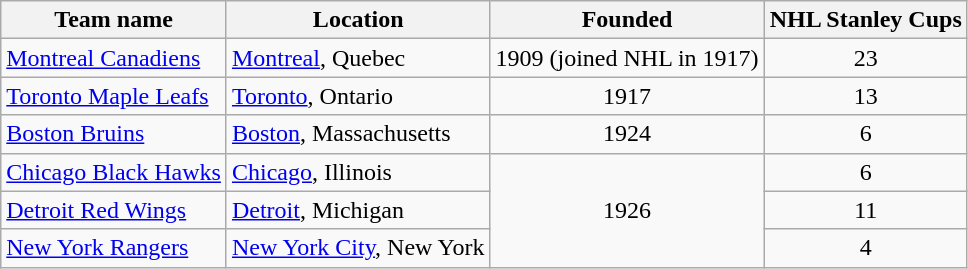<table class="wikitable">
<tr>
<th>Team name</th>
<th>Location</th>
<th>Founded</th>
<th>NHL Stanley Cups</th>
</tr>
<tr>
<td><a href='#'>Montreal Canadiens</a></td>
<td><a href='#'>Montreal</a>, Quebec</td>
<td align=center>1909 (joined NHL in 1917)</td>
<td align=center>23</td>
</tr>
<tr>
<td><a href='#'>Toronto Maple Leafs</a></td>
<td><a href='#'>Toronto</a>, Ontario</td>
<td align=center>1917</td>
<td align=center>13</td>
</tr>
<tr>
<td><a href='#'>Boston Bruins</a></td>
<td><a href='#'>Boston</a>, Massachusetts</td>
<td align=center>1924</td>
<td align=center>6</td>
</tr>
<tr>
<td><a href='#'>Chicago Black Hawks</a></td>
<td><a href='#'>Chicago</a>, Illinois</td>
<td rowspan="3" align=center>1926</td>
<td align=center>6</td>
</tr>
<tr>
<td><a href='#'>Detroit Red Wings</a></td>
<td><a href='#'>Detroit</a>, Michigan</td>
<td align=center>11</td>
</tr>
<tr>
<td><a href='#'>New York Rangers</a></td>
<td><a href='#'>New York City</a>, New York</td>
<td align=center>4</td>
</tr>
</table>
